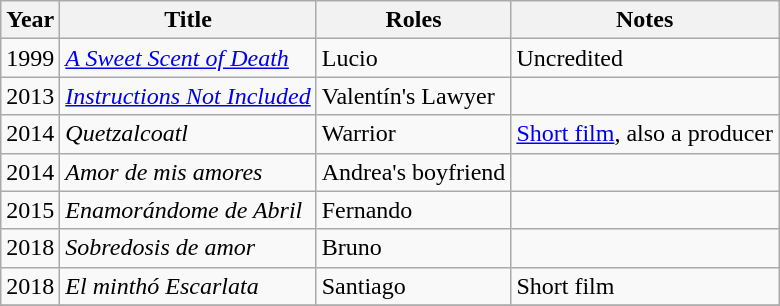<table class="wikitable sortable">
<tr>
<th>Year</th>
<th>Title</th>
<th>Roles</th>
<th>Notes</th>
</tr>
<tr>
<td>1999</td>
<td><em><a href='#'>A Sweet Scent of Death</a></em></td>
<td>Lucio</td>
<td>Uncredited</td>
</tr>
<tr>
<td>2013</td>
<td><em><a href='#'>Instructions Not Included</a></em></td>
<td>Valentín's Lawyer</td>
<td></td>
</tr>
<tr>
<td>2014</td>
<td><em>Quetzalcoatl</em></td>
<td>Warrior</td>
<td><a href='#'>Short film</a>, also a producer</td>
</tr>
<tr>
<td>2014</td>
<td><em>Amor de mis amores</em></td>
<td>Andrea's boyfriend</td>
<td></td>
</tr>
<tr>
<td>2015</td>
<td><em>Enamorándome de Abril</em></td>
<td>Fernando</td>
<td></td>
</tr>
<tr>
<td>2018</td>
<td><em>Sobredosis de amor</em></td>
<td>Bruno</td>
<td></td>
</tr>
<tr>
<td>2018</td>
<td><em>El minthó Escarlata</em></td>
<td>Santiago</td>
<td>Short film</td>
</tr>
<tr>
</tr>
</table>
